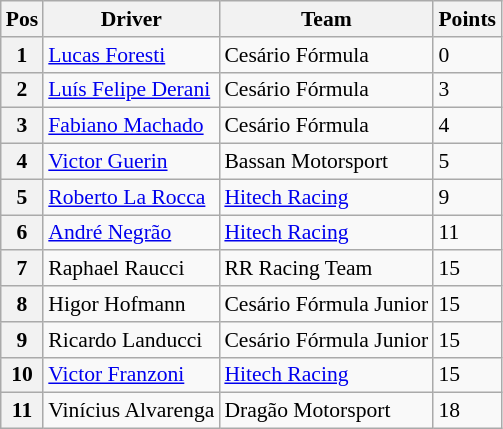<table class="wikitable" style="font-size: 90%;">
<tr>
<th>Pos</th>
<th>Driver</th>
<th>Team</th>
<th>Points</th>
</tr>
<tr>
<th>1</th>
<td> <a href='#'>Lucas Foresti</a></td>
<td>Cesário Fórmula</td>
<td>0</td>
</tr>
<tr>
<th>2</th>
<td> <a href='#'>Luís Felipe Derani</a></td>
<td>Cesário Fórmula</td>
<td>3</td>
</tr>
<tr>
<th>3</th>
<td> <a href='#'>Fabiano Machado</a></td>
<td>Cesário Fórmula</td>
<td>4</td>
</tr>
<tr>
<th>4</th>
<td> <a href='#'>Victor Guerin</a></td>
<td>Bassan Motorsport</td>
<td>5</td>
</tr>
<tr>
<th>5</th>
<td> <a href='#'>Roberto La Rocca</a></td>
<td><a href='#'>Hitech Racing</a></td>
<td>9</td>
</tr>
<tr>
<th>6</th>
<td> <a href='#'>André Negrão</a></td>
<td><a href='#'>Hitech Racing</a></td>
<td>11</td>
</tr>
<tr>
<th>7</th>
<td> Raphael Raucci</td>
<td>RR Racing Team</td>
<td>15</td>
</tr>
<tr>
<th>8</th>
<td> Higor Hofmann</td>
<td>Cesário Fórmula Junior</td>
<td>15</td>
</tr>
<tr>
<th>9</th>
<td> Ricardo Landucci</td>
<td>Cesário Fórmula Junior</td>
<td>15</td>
</tr>
<tr>
<th>10</th>
<td> <a href='#'>Victor Franzoni</a></td>
<td><a href='#'>Hitech Racing</a></td>
<td>15</td>
</tr>
<tr>
<th>11</th>
<td> Vinícius Alvarenga</td>
<td>Dragão Motorsport</td>
<td>18</td>
</tr>
</table>
